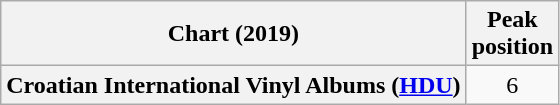<table class="wikitable sortable plainrowheaders" style="text-align:center">
<tr>
<th scope="col">Chart (2019)</th>
<th scope="col">Peak<br>position</th>
</tr>
<tr>
<th scope="row">Croatian International Vinyl Albums (<a href='#'>HDU</a>)</th>
<td>6</td>
</tr>
</table>
